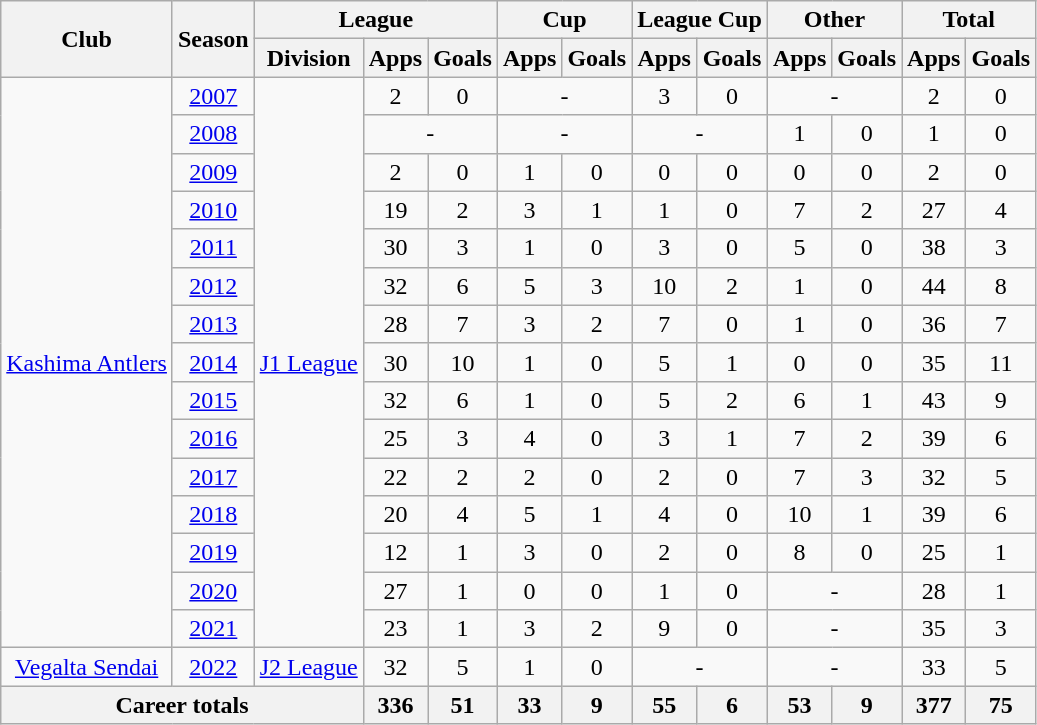<table class="wikitable" style="text-align: center">
<tr>
<th rowspan=2>Club</th>
<th rowspan=2>Season</th>
<th colspan=3>League</th>
<th colspan=2>Cup</th>
<th colspan=2>League Cup</th>
<th colspan=2>Other</th>
<th colspan=2>Total</th>
</tr>
<tr>
<th>Division</th>
<th>Apps</th>
<th>Goals</th>
<th>Apps</th>
<th>Goals</th>
<th>Apps</th>
<th>Goals</th>
<th>Apps</th>
<th>Goals</th>
<th>Apps</th>
<th>Goals</th>
</tr>
<tr>
<td rowspan="15"><a href='#'>Kashima Antlers</a></td>
<td><a href='#'>2007</a></td>
<td rowspan="15"><a href='#'>J1 League</a></td>
<td>2</td>
<td>0</td>
<td colspan="2">-</td>
<td>3</td>
<td>0</td>
<td colspan="2">-</td>
<td>2</td>
<td>0</td>
</tr>
<tr>
<td><a href='#'>2008</a></td>
<td colspan="2">-</td>
<td colspan="2">-</td>
<td colspan="2">-</td>
<td>1</td>
<td>0</td>
<td>1</td>
<td>0</td>
</tr>
<tr>
<td><a href='#'>2009</a></td>
<td>2</td>
<td>0</td>
<td>1</td>
<td>0</td>
<td>0</td>
<td>0</td>
<td>0</td>
<td>0</td>
<td>2</td>
<td>0</td>
</tr>
<tr>
<td><a href='#'>2010</a></td>
<td>19</td>
<td>2</td>
<td>3</td>
<td>1</td>
<td>1</td>
<td>0</td>
<td>7</td>
<td>2</td>
<td>27</td>
<td>4</td>
</tr>
<tr>
<td><a href='#'>2011</a></td>
<td>30</td>
<td>3</td>
<td>1</td>
<td>0</td>
<td>3</td>
<td>0</td>
<td>5</td>
<td>0</td>
<td>38</td>
<td>3</td>
</tr>
<tr>
<td><a href='#'>2012</a></td>
<td>32</td>
<td>6</td>
<td>5</td>
<td>3</td>
<td>10</td>
<td>2</td>
<td>1</td>
<td>0</td>
<td>44</td>
<td>8</td>
</tr>
<tr>
<td><a href='#'>2013</a></td>
<td>28</td>
<td>7</td>
<td>3</td>
<td>2</td>
<td>7</td>
<td>0</td>
<td>1</td>
<td>0</td>
<td>36</td>
<td>7</td>
</tr>
<tr>
<td><a href='#'>2014</a></td>
<td>30</td>
<td>10</td>
<td>1</td>
<td>0</td>
<td>5</td>
<td>1</td>
<td>0</td>
<td>0</td>
<td>35</td>
<td>11</td>
</tr>
<tr>
<td><a href='#'>2015</a></td>
<td>32</td>
<td>6</td>
<td>1</td>
<td>0</td>
<td>5</td>
<td>2</td>
<td>6</td>
<td>1</td>
<td>43</td>
<td>9</td>
</tr>
<tr>
<td><a href='#'>2016</a></td>
<td>25</td>
<td>3</td>
<td>4</td>
<td>0</td>
<td>3</td>
<td>1</td>
<td>7</td>
<td>2</td>
<td>39</td>
<td>6</td>
</tr>
<tr>
<td><a href='#'>2017</a></td>
<td>22</td>
<td>2</td>
<td>2</td>
<td>0</td>
<td>2</td>
<td>0</td>
<td>7</td>
<td>3</td>
<td>32</td>
<td>5</td>
</tr>
<tr>
<td><a href='#'>2018</a></td>
<td>20</td>
<td>4</td>
<td>5</td>
<td>1</td>
<td>4</td>
<td>0</td>
<td>10</td>
<td>1</td>
<td>39</td>
<td>6</td>
</tr>
<tr>
<td><a href='#'>2019</a></td>
<td>12</td>
<td>1</td>
<td>3</td>
<td>0</td>
<td>2</td>
<td>0</td>
<td>8</td>
<td>0</td>
<td>25</td>
<td>1</td>
</tr>
<tr>
<td><a href='#'>2020</a></td>
<td>27</td>
<td>1</td>
<td>0</td>
<td>0</td>
<td>1</td>
<td>0</td>
<td colspan="2">-</td>
<td>28</td>
<td>1</td>
</tr>
<tr>
<td><a href='#'>2021</a></td>
<td>23</td>
<td>1</td>
<td>3</td>
<td>2</td>
<td>9</td>
<td>0</td>
<td colspan="2">-</td>
<td>35</td>
<td>3</td>
</tr>
<tr>
<td><a href='#'>Vegalta Sendai</a></td>
<td><a href='#'>2022</a></td>
<td><a href='#'>J2 League</a></td>
<td>32</td>
<td>5</td>
<td>1</td>
<td>0</td>
<td colspan="2">-</td>
<td colspan="2">-</td>
<td>33</td>
<td>5</td>
</tr>
<tr>
<th colspan="3">Career totals</th>
<th>336</th>
<th>51</th>
<th>33</th>
<th>9</th>
<th>55</th>
<th>6</th>
<th>53</th>
<th>9</th>
<th>377</th>
<th>75</th>
</tr>
</table>
